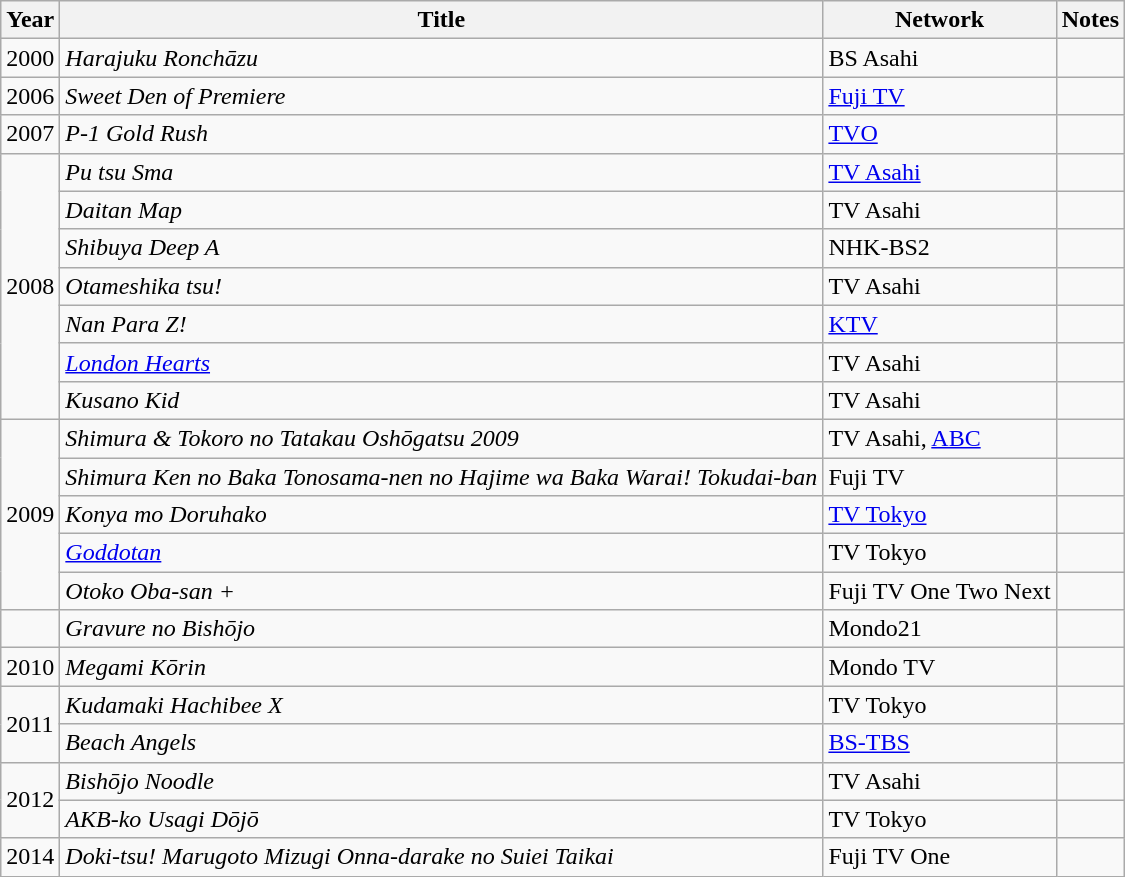<table class="wikitable">
<tr>
<th>Year</th>
<th>Title</th>
<th>Network</th>
<th>Notes</th>
</tr>
<tr>
<td>2000</td>
<td><em>Harajuku Ronchāzu</em></td>
<td>BS Asahi</td>
<td></td>
</tr>
<tr>
<td>2006</td>
<td><em>Sweet Den of Premiere</em></td>
<td><a href='#'>Fuji TV</a></td>
<td></td>
</tr>
<tr>
<td>2007</td>
<td><em>P-1 Gold Rush</em></td>
<td><a href='#'>TVO</a></td>
<td></td>
</tr>
<tr>
<td rowspan="7">2008</td>
<td><em>Pu tsu Sma</em></td>
<td><a href='#'>TV Asahi</a></td>
<td></td>
</tr>
<tr>
<td><em>Daitan Map</em></td>
<td>TV Asahi</td>
<td></td>
</tr>
<tr>
<td><em>Shibuya Deep A</em></td>
<td>NHK-BS2</td>
<td></td>
</tr>
<tr>
<td><em>Otameshika tsu!</em></td>
<td>TV Asahi</td>
<td></td>
</tr>
<tr>
<td><em>Nan Para Z!</em></td>
<td><a href='#'>KTV</a></td>
<td></td>
</tr>
<tr>
<td><em><a href='#'>London Hearts</a></em></td>
<td>TV Asahi</td>
<td></td>
</tr>
<tr>
<td><em>Kusano Kid</em></td>
<td>TV Asahi</td>
<td></td>
</tr>
<tr>
<td rowspan="5">2009</td>
<td><em>Shimura & Tokoro no Tatakau Oshōgatsu 2009</em></td>
<td>TV Asahi, <a href='#'>ABC</a></td>
<td></td>
</tr>
<tr>
<td><em>Shimura Ken no Baka Tonosama-nen no Hajime wa Baka Warai! Tokudai-ban</em></td>
<td>Fuji TV</td>
<td></td>
</tr>
<tr>
<td><em>Konya mo Doruhako</em></td>
<td><a href='#'>TV Tokyo</a></td>
<td></td>
</tr>
<tr>
<td><em><a href='#'>Goddotan</a></em></td>
<td>TV Tokyo</td>
<td></td>
</tr>
<tr>
<td><em>Otoko Oba-san +</em></td>
<td>Fuji TV One Two Next</td>
<td></td>
</tr>
<tr>
<td></td>
<td><em>Gravure no Bishōjo</em></td>
<td>Mondo21</td>
<td></td>
</tr>
<tr>
<td>2010</td>
<td><em>Megami Kōrin</em></td>
<td>Mondo TV</td>
<td></td>
</tr>
<tr>
<td rowspan="2">2011</td>
<td><em>Kudamaki Hachibee X</em></td>
<td>TV Tokyo</td>
<td></td>
</tr>
<tr>
<td><em>Beach Angels</em></td>
<td><a href='#'>BS-TBS</a></td>
<td></td>
</tr>
<tr>
<td rowspan="2">2012</td>
<td><em>Bishōjo Noodle</em></td>
<td>TV Asahi</td>
<td></td>
</tr>
<tr>
<td><em>AKB-ko Usagi Dōjō</em></td>
<td>TV Tokyo</td>
<td></td>
</tr>
<tr>
<td>2014</td>
<td><em>Doki-tsu! Marugoto Mizugi Onna-darake no Suiei Taikai</em></td>
<td>Fuji TV One</td>
<td></td>
</tr>
</table>
